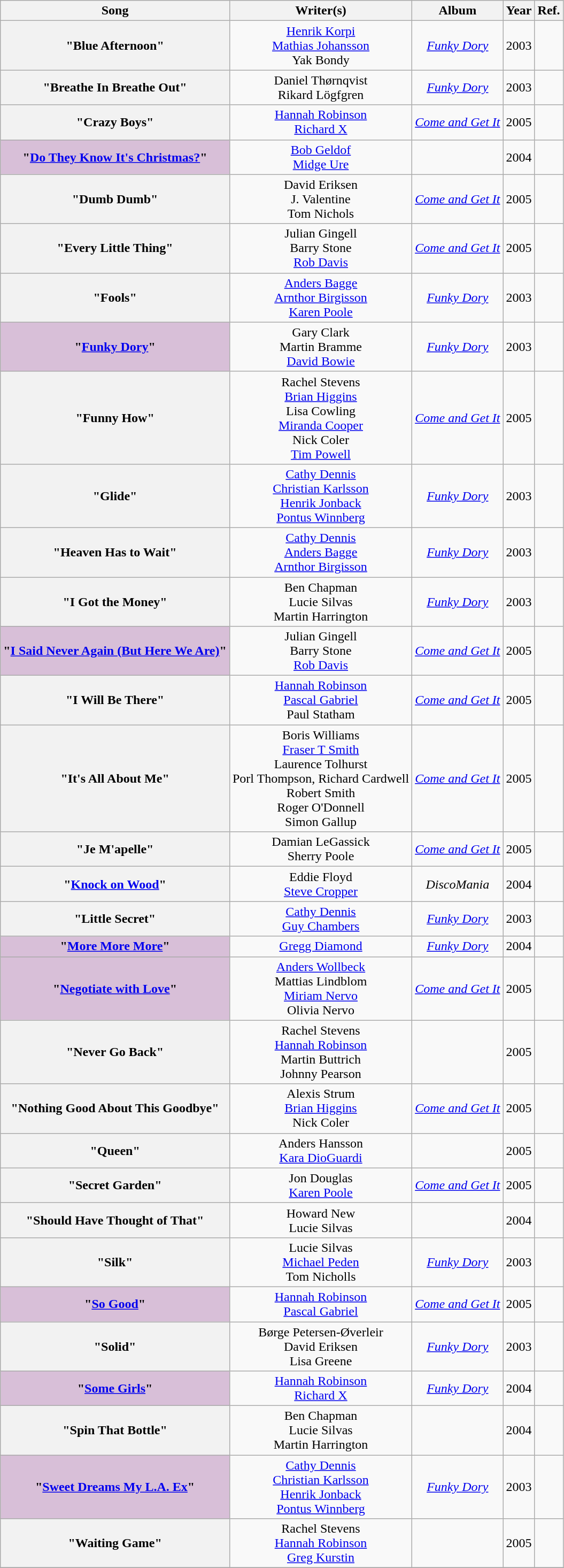<table class="wikitable sortable plainrowheaders" style="text-align:center;">
<tr>
<th scope="col">Song</th>
<th scope="col" class="unsortable">Writer(s)</th>
<th scope="col" data-sort-type="text">Album</th>
<th scope="col">Year</th>
<th scope="col" class="unsortable">Ref.</th>
</tr>
<tr>
<th scope=row> "Blue Afternoon"</th>
<td><a href='#'>Henrik Korpi</a><br><a href='#'>Mathias Johansson</a><br>Yak Bondy</td>
<td><em><a href='#'>Funky Dory</a></em></td>
<td>2003</td>
<td></td>
</tr>
<tr>
<th scope=row>"Breathe In Breathe Out"</th>
<td>Daniel Thørnqvist<br>Rikard Lögfgren</td>
<td><em><a href='#'>Funky Dory</a></em></td>
<td>2003</td>
<td></td>
</tr>
<tr>
<th scope=row> "Crazy Boys"</th>
<td><a href='#'>Hannah Robinson</a><br><a href='#'>Richard X</a></td>
<td><em><a href='#'>Come and Get It</a></em></td>
<td>2005</td>
<td></td>
</tr>
<tr>
<th scope=row style="background-color:#D8BFD8"> "<a href='#'>Do They Know It's Christmas?</a>" </th>
<td><a href='#'>Bob Geldof</a><br><a href='#'>Midge Ure</a></td>
<td></td>
<td>2004</td>
<td></td>
</tr>
<tr>
<th scope=row>"Dumb Dumb"</th>
<td>David Eriksen<br>J. Valentine<br>Tom Nichols</td>
<td><em><a href='#'>Come and Get It</a></em></td>
<td>2005</td>
<td></td>
</tr>
<tr>
<th scope=row> "Every Little Thing"</th>
<td>Julian Gingell<br>Barry Stone<br><a href='#'>Rob Davis</a></td>
<td><em><a href='#'>Come and Get It</a></em></td>
<td>2005</td>
<td></td>
</tr>
<tr>
<th scope=row> "Fools"</th>
<td><a href='#'>Anders Bagge</a><br><a href='#'>Arnthor Birgisson</a><br><a href='#'>Karen Poole</a></td>
<td><em><a href='#'>Funky Dory</a></em></td>
<td>2003</td>
<td></td>
</tr>
<tr>
<th scope=row style="background-color:#D8BFD8">"<a href='#'>Funky Dory</a>" </th>
<td>Gary Clark<br>Martin Bramme<br><a href='#'>David Bowie</a></td>
<td><em><a href='#'>Funky Dory</a></em></td>
<td>2003</td>
<td></td>
</tr>
<tr>
<th scope=row>"Funny How"</th>
<td>Rachel Stevens<br><a href='#'>Brian Higgins</a><br>Lisa Cowling<br><a href='#'>Miranda Cooper</a><br>Nick Coler<br><a href='#'>Tim Powell</a></td>
<td><em><a href='#'>Come and Get It</a></em></td>
<td>2005</td>
<td></td>
</tr>
<tr>
<th scope=row> "Glide"</th>
<td><a href='#'>Cathy Dennis</a><br><a href='#'>Christian Karlsson</a><br><a href='#'>Henrik Jonback</a><br><a href='#'>Pontus Winnberg</a></td>
<td><em><a href='#'>Funky Dory</a></em></td>
<td>2003</td>
<td></td>
</tr>
<tr>
<th scope=row> "Heaven Has to Wait"</th>
<td><a href='#'>Cathy Dennis</a><br><a href='#'>Anders Bagge</a><br><a href='#'>Arnthor Birgisson</a></td>
<td><em><a href='#'>Funky Dory</a></em></td>
<td>2003</td>
<td></td>
</tr>
<tr>
<th scope=row> "I Got the Money"</th>
<td>Ben Chapman<br>Lucie Silvas<br>Martin Harrington</td>
<td><em><a href='#'>Funky Dory</a></em></td>
<td>2003</td>
<td></td>
</tr>
<tr>
<th scope=row style="background-color:#D8BFD8">"<a href='#'>I Said Never Again (But Here We Are)</a>" </th>
<td>Julian Gingell<br>Barry Stone<br><a href='#'>Rob Davis</a></td>
<td><em><a href='#'>Come and Get It</a></em></td>
<td>2005</td>
<td></td>
</tr>
<tr>
<th scope=row>"I Will Be There"</th>
<td><a href='#'>Hannah Robinson</a><br><a href='#'>Pascal Gabriel</a><br>Paul Statham</td>
<td><em><a href='#'>Come and Get It</a></em></td>
<td>2005</td>
<td></td>
</tr>
<tr>
<th scope=row> "It's All About Me"</th>
<td>Boris Williams<br><a href='#'>Fraser T Smith</a><br>Laurence Tolhurst<br>Porl Thompson, Richard Cardwell<br>Robert Smith<br>Roger O'Donnell<br>Simon Gallup</td>
<td><em><a href='#'>Come and Get It</a></em></td>
<td>2005</td>
<td></td>
</tr>
<tr>
<th scope=row> "Je M'apelle"</th>
<td>Damian LeGassick<br>Sherry Poole</td>
<td><em><a href='#'>Come and Get It</a></em></td>
<td>2005</td>
<td></td>
</tr>
<tr>
<th scope=row> "<a href='#'>Knock on Wood</a>"</th>
<td>Eddie Floyd<br><a href='#'>Steve Cropper</a></td>
<td><em>DiscoMania</em></td>
<td>2004</td>
<td></td>
</tr>
<tr>
<th scope=row> "Little Secret"</th>
<td><a href='#'>Cathy Dennis</a><br><a href='#'>Guy Chambers</a></td>
<td><em><a href='#'>Funky Dory</a></em></td>
<td>2003</td>
<td></td>
</tr>
<tr>
<th scope=row style="background-color:#D8BFD8"> "<a href='#'>More More More</a>" </th>
<td><a href='#'>Gregg Diamond</a></td>
<td><em><a href='#'>Funky Dory</a></em></td>
<td>2004</td>
<td></td>
</tr>
<tr>
<th scope=row style="background-color:#D8BFD8"> "<a href='#'>Negotiate with Love</a>" </th>
<td><a href='#'>Anders Wollbeck</a><br>Mattias Lindblom<br><a href='#'>Miriam Nervo</a><br>Olivia Nervo</td>
<td><em><a href='#'>Come and Get It</a></em></td>
<td>2005</td>
<td></td>
</tr>
<tr>
<th scope=row>"Never Go Back"</th>
<td>Rachel Stevens<br><a href='#'>Hannah Robinson</a><br>Martin Buttrich<br>Johnny Pearson</td>
<td></td>
<td>2005</td>
<td></td>
</tr>
<tr>
<th scope=row>"Nothing Good About This Goodbye"</th>
<td>Alexis Strum<br><a href='#'>Brian Higgins</a><br>Nick Coler</td>
<td><em><a href='#'>Come and Get It</a></em></td>
<td>2005</td>
<td></td>
</tr>
<tr>
<th scope=row> "Queen"</th>
<td>Anders Hansson<br><a href='#'>Kara DioGuardi</a></td>
<td></td>
<td>2005</td>
<td></td>
</tr>
<tr>
<th scope=row> "Secret Garden"</th>
<td>Jon Douglas<br><a href='#'>Karen Poole</a></td>
<td><em><a href='#'>Come and Get It</a></em></td>
<td>2005</td>
<td></td>
</tr>
<tr>
<th scope=row>"Should Have Thought of That"</th>
<td>Howard New<br>Lucie Silvas</td>
<td></td>
<td>2004</td>
<td></td>
</tr>
<tr>
<th scope=row>"Silk"</th>
<td>Lucie Silvas<br><a href='#'>Michael Peden</a><br>Tom Nicholls</td>
<td><em><a href='#'>Funky Dory</a></em></td>
<td>2003</td>
<td></td>
</tr>
<tr>
<th scope=row style="background-color:#D8BFD8">"<a href='#'>So Good</a>" </th>
<td><a href='#'>Hannah Robinson</a><br><a href='#'>Pascal Gabriel</a></td>
<td><em><a href='#'>Come and Get It</a></em></td>
<td>2005</td>
<td></td>
</tr>
<tr>
<th scope=row>"Solid"</th>
<td>Børge Petersen-Øverleir<br>David Eriksen<br>Lisa Greene</td>
<td><em><a href='#'>Funky Dory</a></em></td>
<td>2003</td>
<td></td>
</tr>
<tr>
<th scope=row style="background-color:#D8BFD8">"<a href='#'>Some Girls</a>" </th>
<td><a href='#'>Hannah Robinson</a><br><a href='#'>Richard X</a></td>
<td><em><a href='#'>Funky Dory</a></em></td>
<td>2004</td>
<td></td>
</tr>
<tr>
<th scope=row>"Spin That Bottle"</th>
<td>Ben Chapman<br>Lucie Silvas<br>Martin Harrington</td>
<td></td>
<td>2004</td>
<td></td>
</tr>
<tr>
<th scope=row style="background-color:#D8BFD8">"<a href='#'>Sweet Dreams My L.A. Ex</a>" </th>
<td><a href='#'>Cathy Dennis</a><br><a href='#'>Christian Karlsson</a><br><a href='#'>Henrik Jonback</a><br><a href='#'>Pontus Winnberg</a></td>
<td><em><a href='#'>Funky Dory</a></em></td>
<td>2003</td>
<td></td>
</tr>
<tr>
<th scope=row> "Waiting Game"</th>
<td>Rachel Stevens<br><a href='#'>Hannah Robinson</a><br><a href='#'>Greg Kurstin</a></td>
<td></td>
<td>2005</td>
<td></td>
</tr>
<tr>
</tr>
</table>
